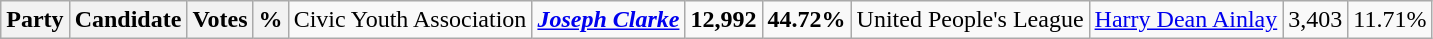<table class="wikitable">
<tr>
<th colspan="2">Party</th>
<th>Candidate</th>
<th>Votes</th>
<th>%<br></th>
<td>Civic Youth Association</td>
<td><strong><em><a href='#'>Joseph Clarke</a></em></strong></td>
<td align="right"><strong>12,992</strong></td>
<td align="right"><strong>44.72%</strong><br>
</td>
<td>United People's League</td>
<td><a href='#'>Harry Dean Ainlay</a></td>
<td align="right">3,403</td>
<td align="right">11.71%<br>
</td>
</tr>
</table>
